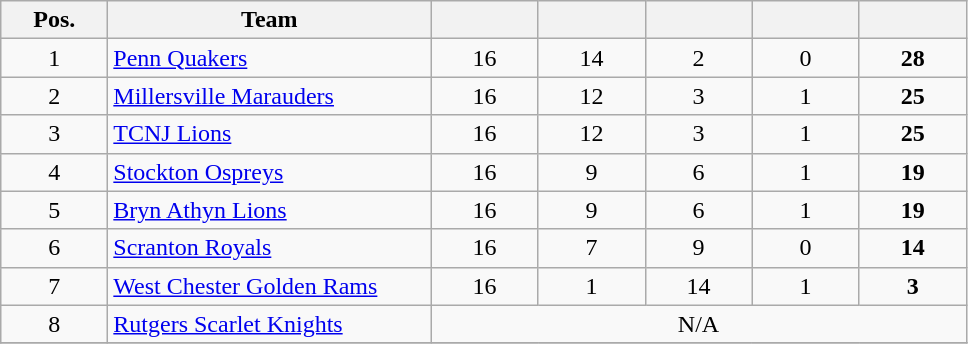<table class="wikitable sortable">
<tr>
<th style="width: 4em;">Pos.</th>
<th style="width: 13em;">Team</th>
<th style="width: 4em;"></th>
<th style="width: 4em;"></th>
<th style="width: 4em;"></th>
<th style="width: 4em;"></th>
<th style="width: 4em;"></th>
</tr>
<tr style="text-align:center;">
<td style="text-align:center;">1</td>
<td style="text-align:left;"><a href='#'>Penn Quakers</a></td>
<td>16</td>
<td>14</td>
<td>2</td>
<td>0</td>
<td><strong>28</strong></td>
</tr>
<tr style="text-align:center;">
<td style="text-align:center;">2</td>
<td style="text-align:left;"><a href='#'>Millersville Marauders</a></td>
<td>16</td>
<td>12</td>
<td>3</td>
<td>1</td>
<td><strong>25</strong></td>
</tr>
<tr style="text-align:center;">
<td style="text-align:center;">3</td>
<td style="text-align:left;"><a href='#'>TCNJ Lions</a></td>
<td>16</td>
<td>12</td>
<td>3</td>
<td>1</td>
<td><strong>25</strong></td>
</tr>
<tr style="text-align:center;">
<td style="text-align:center;">4</td>
<td style="text-align:left;"><a href='#'>Stockton Ospreys</a></td>
<td>16</td>
<td>9</td>
<td>6</td>
<td>1</td>
<td><strong>19</strong></td>
</tr>
<tr style="text-align:center;">
<td style="text-align:center;">5</td>
<td style="text-align:left;"><a href='#'>Bryn Athyn Lions</a></td>
<td>16</td>
<td>9</td>
<td>6</td>
<td>1</td>
<td><strong>19</strong></td>
</tr>
<tr style="text-align:center;">
<td style="text-align:center;">6</td>
<td style="text-align:left;"><a href='#'>Scranton Royals</a></td>
<td>16</td>
<td>7</td>
<td>9</td>
<td>0</td>
<td><strong>14</strong></td>
</tr>
<tr style="text-align:center;">
<td style="text-align:center;">7</td>
<td style="text-align:left;"><a href='#'>West Chester Golden Rams</a></td>
<td>16</td>
<td>1</td>
<td>14</td>
<td>1</td>
<td><strong>3</strong></td>
</tr>
<tr style="text-align:center;">
<td style="text-align:center;">8</td>
<td style="text-align:left;"><a href='#'>Rutgers Scarlet Knights</a></td>
<td colspan="5" align=center>N/A</td>
</tr>
<tr style="text-align:center;">
</tr>
</table>
